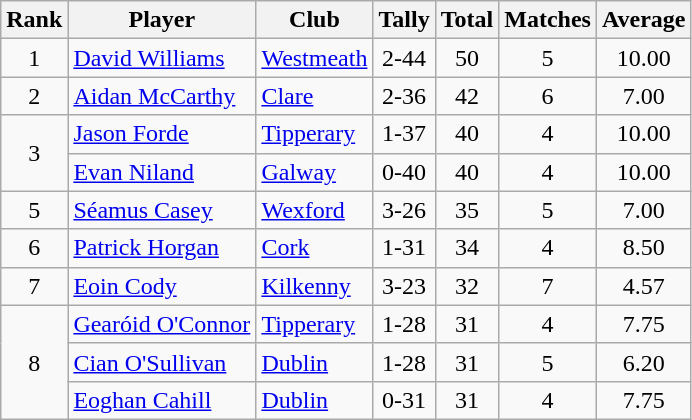<table class="wikitable">
<tr>
<th>Rank</th>
<th>Player</th>
<th>Club</th>
<th>Tally</th>
<th>Total</th>
<th>Matches</th>
<th>Average</th>
</tr>
<tr>
<td rowspan="1" style="text-align:center;">1</td>
<td><a href='#'>David Williams</a></td>
<td><a href='#'>Westmeath</a></td>
<td align=center>2-44</td>
<td align=center>50</td>
<td align=center>5</td>
<td align=center>10.00</td>
</tr>
<tr>
<td rowspan="1" style="text-align:center;">2</td>
<td><a href='#'>Aidan McCarthy</a></td>
<td><a href='#'>Clare</a></td>
<td align=center>2-36</td>
<td align=center>42</td>
<td align=center>6</td>
<td align=center>7.00</td>
</tr>
<tr>
<td rowspan="2" style="text-align:center;">3</td>
<td><a href='#'>Jason Forde</a></td>
<td><a href='#'>Tipperary</a></td>
<td align=center>1-37</td>
<td align=center>40</td>
<td align=center>4</td>
<td align=center>10.00</td>
</tr>
<tr>
<td><a href='#'>Evan Niland</a></td>
<td><a href='#'>Galway</a></td>
<td align=center>0-40</td>
<td align=center>40</td>
<td align=center>4</td>
<td align=center>10.00</td>
</tr>
<tr>
<td rowspan="1" style="text-align:center;">5</td>
<td><a href='#'>Séamus Casey</a></td>
<td><a href='#'>Wexford</a></td>
<td align=center>3-26</td>
<td align=center>35</td>
<td align=center>5</td>
<td align=center>7.00</td>
</tr>
<tr>
<td rowspan="1" style="text-align:center;">6</td>
<td><a href='#'>Patrick Horgan</a></td>
<td><a href='#'>Cork</a></td>
<td align=center>1-31</td>
<td align=center>34</td>
<td align=center>4</td>
<td align=center>8.50</td>
</tr>
<tr>
<td rowspan="1" style="text-align:center;">7</td>
<td><a href='#'>Eoin Cody</a></td>
<td><a href='#'>Kilkenny</a></td>
<td align=center>3-23</td>
<td align=center>32</td>
<td align=center>7</td>
<td align=center>4.57</td>
</tr>
<tr>
<td rowspan="3" style="text-align:center;">8</td>
<td><a href='#'>Gearóid O'Connor</a></td>
<td><a href='#'>Tipperary</a></td>
<td align=center>1-28</td>
<td align=center>31</td>
<td align=center>4</td>
<td align=center>7.75</td>
</tr>
<tr>
<td><a href='#'>Cian O'Sullivan</a></td>
<td><a href='#'>Dublin</a></td>
<td align=center>1-28</td>
<td align=center>31</td>
<td align=center>5</td>
<td align=center>6.20</td>
</tr>
<tr>
<td><a href='#'>Eoghan Cahill</a></td>
<td><a href='#'>Dublin</a></td>
<td align=center>0-31</td>
<td align=center>31</td>
<td align=center>4</td>
<td align=center>7.75</td>
</tr>
</table>
